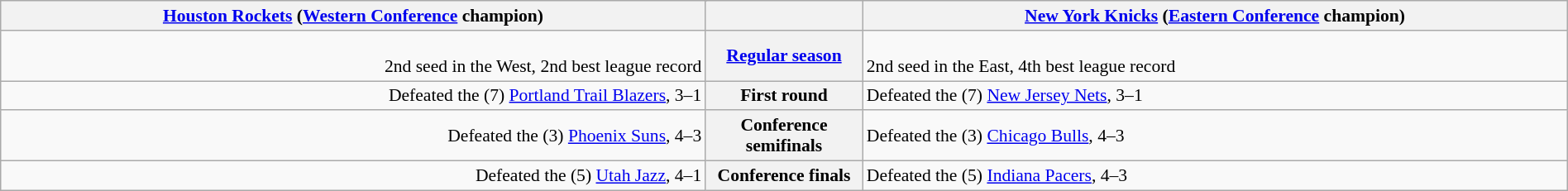<table style="width:100%; font-size:90%" class="wikitable">
<tr valign=top>
<th colspan="2" style="width:45%;"><a href='#'>Houston Rockets</a> (<a href='#'>Western Conference</a> champion)</th>
<th></th>
<th colspan="2" style="width:45%;"><a href='#'>New York Knicks</a> (<a href='#'>Eastern Conference</a> champion)</th>
</tr>
<tr>
<td align=right><br>2nd seed in the West, 2nd best league record</td>
<th colspan=2><a href='#'>Regular season</a></th>
<td><br>2nd seed in the East, 4th best league record</td>
</tr>
<tr>
<td align=right>Defeated the (7) <a href='#'>Portland Trail Blazers</a>, 3–1</td>
<th colspan=2>First round</th>
<td>Defeated the (7) <a href='#'>New Jersey Nets</a>, 3–1</td>
</tr>
<tr>
<td align=right>Defeated the (3) <a href='#'>Phoenix Suns</a>, 4–3</td>
<th colspan=2>Conference semifinals</th>
<td>Defeated the (3) <a href='#'>Chicago Bulls</a>, 4–3</td>
</tr>
<tr>
<td align=right>Defeated the (5) <a href='#'>Utah Jazz</a>, 4–1</td>
<th colspan=2>Conference finals</th>
<td>Defeated the (5) <a href='#'>Indiana Pacers</a>, 4–3</td>
</tr>
</table>
